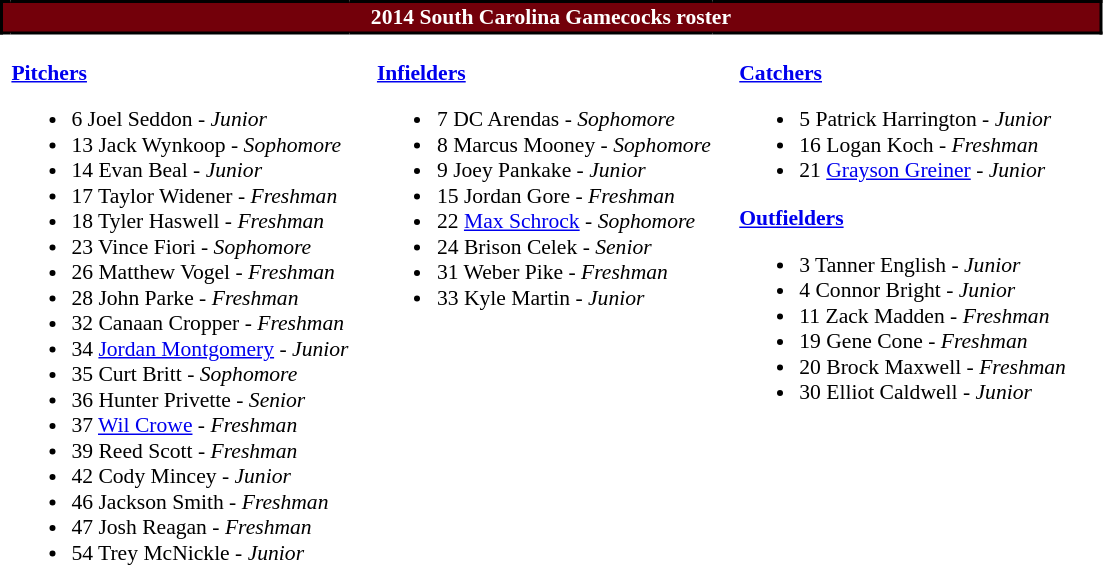<table class="toccolours" style="border-collapse:collapse; font-size:90%;">
<tr>
<th colspan="7" style="background:#73000A;color:white; border: 2px solid #000000;text-align:center;">2014 South Carolina Gamecocks roster</th>
</tr>
<tr>
</tr>
<tr>
<td width="03"> </td>
<td valign="top"><br><strong><a href='#'>Pitchers</a></strong><ul><li>6 Joel Seddon - <em>Junior</em></li><li>13 Jack Wynkoop - <em>Sophomore</em></li><li>14 Evan Beal - <em>Junior</em></li><li>17 Taylor Widener - <em>Freshman</em></li><li>18 Tyler Haswell - <em>Freshman</em></li><li>23 Vince Fiori - <em>Sophomore</em></li><li>26 Matthew Vogel - <em>Freshman</em></li><li>28 John Parke - <em>Freshman</em></li><li>32 Canaan Cropper - <em>Freshman</em></li><li>34 <a href='#'>Jordan Montgomery</a> - <em>Junior</em></li><li>35 Curt Britt - <em>Sophomore</em></li><li>36 Hunter Privette - <em>Senior</em></li><li>37 <a href='#'>Wil Crowe</a> - <em>Freshman</em></li><li>39 Reed Scott - <em>Freshman</em></li><li>42 Cody Mincey - <em>Junior</em></li><li>46 Jackson Smith - <em>Freshman</em></li><li>47 Josh Reagan - <em>Freshman</em></li><li>54 Trey McNickle - <em>Junior</em></li></ul></td>
<td width="15"> </td>
<td valign="top"><br><strong><a href='#'>Infielders</a></strong><ul><li>7 DC Arendas - <em>Sophomore</em></li><li>8 Marcus Mooney - <em>Sophomore</em></li><li>9 Joey Pankake - <em>Junior</em></li><li>15 Jordan Gore - <em>Freshman</em></li><li>22 <a href='#'>Max Schrock</a> - <em>Sophomore</em></li><li>24 Brison Celek - <em>Senior</em></li><li>31 Weber Pike - <em>Freshman</em></li><li>33 Kyle Martin - <em>Junior</em></li></ul></td>
<td width="15"> </td>
<td valign="top"><br><strong><a href='#'>Catchers</a></strong><ul><li>5 Patrick Harrington - <em>Junior</em></li><li>16 Logan Koch - <em>Freshman</em></li><li>21 <a href='#'>Grayson Greiner</a> - <em>Junior</em></li></ul><strong><a href='#'>Outfielders</a></strong><ul><li>3 Tanner English - <em>Junior</em></li><li>4 Connor Bright - <em>Junior</em></li><li>11 Zack Madden - <em>Freshman</em></li><li>19 Gene Cone - <em>Freshman</em></li><li>20 Brock Maxwell - <em>Freshman</em></li><li>30 Elliot Caldwell - <em>Junior</em></li></ul></td>
<td width="20"> </td>
</tr>
</table>
